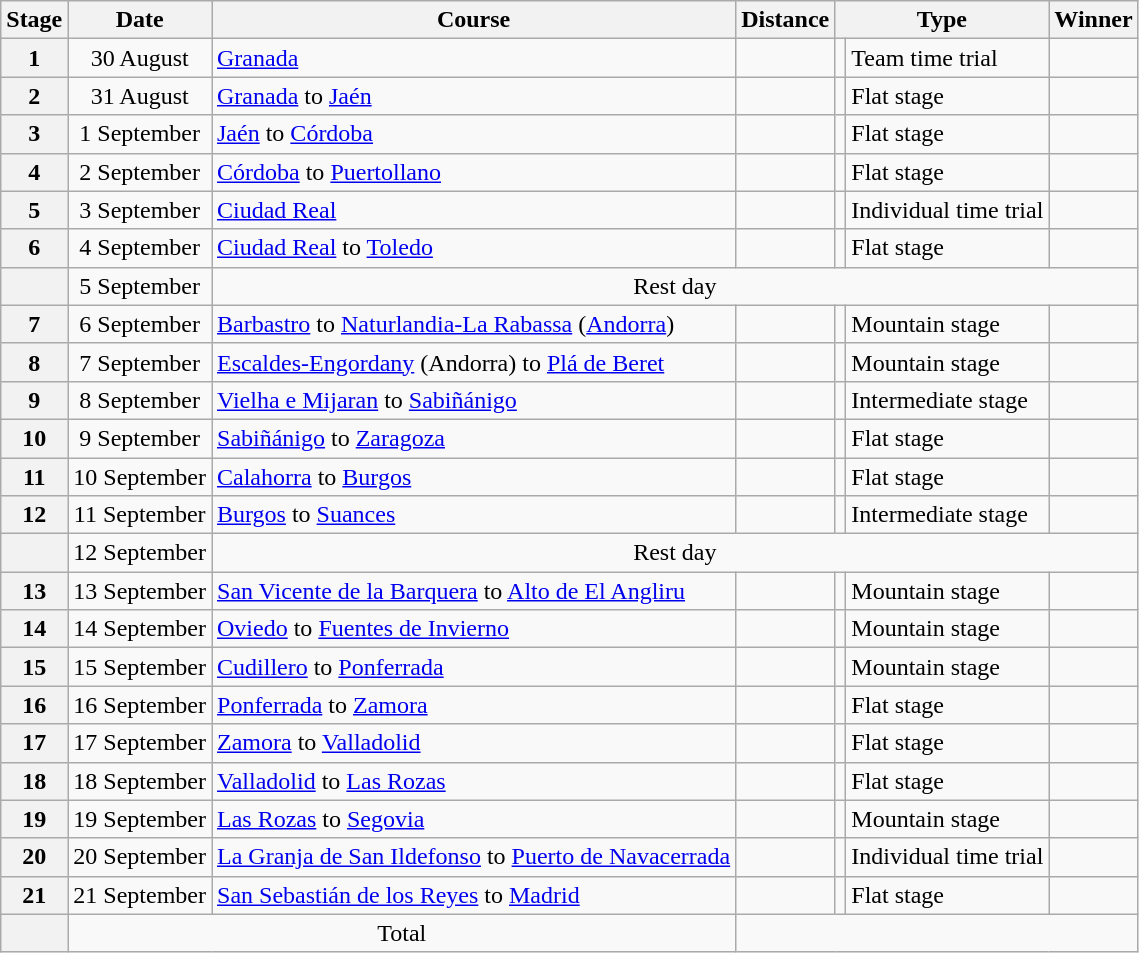<table class="wikitable">
<tr>
<th>Stage</th>
<th>Date</th>
<th>Course</th>
<th>Distance</th>
<th colspan="2">Type</th>
<th>Winner</th>
</tr>
<tr>
<th style="text-align:center">1</th>
<td style="text-align:center;">30 August</td>
<td><a href='#'>Granada</a></td>
<td style="text-align:center;"></td>
<td style="text-align:center;"></td>
<td>Team time trial</td>
<td></td>
</tr>
<tr>
<th style="text-align:center">2</th>
<td style="text-align:center;">31 August</td>
<td><a href='#'>Granada</a> to <a href='#'>Jaén</a></td>
<td style="text-align:center;"></td>
<td style="text-align:center;"></td>
<td>Flat stage</td>
<td></td>
</tr>
<tr>
<th style="text-align:center">3</th>
<td style="text-align:center;">1 September</td>
<td><a href='#'>Jaén</a> to <a href='#'>Córdoba</a></td>
<td style="text-align:center;"></td>
<td style="text-align:center;"></td>
<td>Flat stage</td>
<td></td>
</tr>
<tr>
<th style="text-align:center">4</th>
<td style="text-align:center;">2 September</td>
<td><a href='#'>Córdoba</a> to <a href='#'>Puertollano</a></td>
<td style="text-align:center;"></td>
<td style="text-align:center;"></td>
<td>Flat stage</td>
<td></td>
</tr>
<tr>
<th style="text-align:center">5</th>
<td style="text-align:center;">3 September</td>
<td><a href='#'>Ciudad Real</a></td>
<td style="text-align:center;"></td>
<td style="text-align:center;"></td>
<td>Individual time trial</td>
<td></td>
</tr>
<tr>
<th style="text-align:center">6</th>
<td style="text-align:center;">4 September</td>
<td><a href='#'>Ciudad Real</a> to <a href='#'>Toledo</a></td>
<td style="text-align:center;"></td>
<td style="text-align:center;"></td>
<td>Flat stage</td>
<td></td>
</tr>
<tr a.>
<th></th>
<td style="text-align:center;">5 September</td>
<td colspan="6" style="text-align:center;">Rest day</td>
</tr>
<tr>
<th style="text-align:center">7</th>
<td style="text-align:center;">6 September</td>
<td><a href='#'>Barbastro</a> to <a href='#'>Naturlandia-La Rabassa</a> (<a href='#'>Andorra</a>)</td>
<td style="text-align:center;"></td>
<td style="text-align:center;"></td>
<td>Mountain stage</td>
<td></td>
</tr>
<tr>
<th style="text-align:center">8</th>
<td style="text-align:center;">7 September</td>
<td><a href='#'>Escaldes-Engordany</a> (Andorra) to <a href='#'>Plá de Beret</a></td>
<td style="text-align:center;"></td>
<td style="text-align:center;"></td>
<td>Mountain stage</td>
<td></td>
</tr>
<tr>
<th style="text-align:center">9</th>
<td style="text-align:center;">8 September</td>
<td><a href='#'>Vielha e Mijaran</a> to <a href='#'>Sabiñánigo</a></td>
<td style="text-align:center;"></td>
<td style="text-align:center;"></td>
<td>Intermediate stage</td>
<td></td>
</tr>
<tr>
<th style="text-align:center">10</th>
<td style="text-align:center;">9 September</td>
<td><a href='#'>Sabiñánigo</a> to <a href='#'>Zaragoza</a></td>
<td style="text-align:center;"></td>
<td style="text-align:center;"></td>
<td>Flat stage</td>
<td></td>
</tr>
<tr>
<th style="text-align:center">11</th>
<td style="text-align:center;">10 September</td>
<td><a href='#'>Calahorra</a> to <a href='#'>Burgos</a></td>
<td style="text-align:center;"></td>
<td style="text-align:center;"></td>
<td>Flat stage</td>
<td></td>
</tr>
<tr>
<th style="text-align:center">12</th>
<td style="text-align:center;">11 September</td>
<td><a href='#'>Burgos</a> to <a href='#'>Suances</a></td>
<td style="text-align:center;"></td>
<td style="text-align:center;"></td>
<td>Intermediate stage</td>
<td></td>
</tr>
<tr>
<th></th>
<td style="text-align:center;">12 September</td>
<td colspan="6" style="text-align:center;">Rest day</td>
</tr>
<tr>
<th style="text-align:center;">13</th>
<td style="text-align:center;">13 September</td>
<td><a href='#'>San Vicente de la Barquera</a> to <a href='#'>Alto de El Angliru</a></td>
<td style="text-align:center;"></td>
<td style="text-align:center;"></td>
<td>Mountain stage</td>
<td></td>
</tr>
<tr>
<th style="text-align:center">14</th>
<td style="text-align:center;">14 September</td>
<td><a href='#'>Oviedo</a> to <a href='#'>Fuentes de Invierno</a></td>
<td style="text-align:center;"></td>
<td style="text-align:center;"></td>
<td>Mountain stage</td>
<td></td>
</tr>
<tr>
<th style="text-align:center">15</th>
<td style="text-align:center;">15 September</td>
<td><a href='#'>Cudillero</a> to <a href='#'>Ponferrada</a></td>
<td style="text-align:center;"></td>
<td style="text-align:center;"></td>
<td>Mountain stage</td>
<td></td>
</tr>
<tr>
<th style="text-align:center">16</th>
<td style="text-align:center;">16 September</td>
<td><a href='#'>Ponferrada</a> to <a href='#'>Zamora</a></td>
<td style="text-align:center;"></td>
<td style="text-align:center;"></td>
<td>Flat stage</td>
<td></td>
</tr>
<tr>
<th style="text-align:center">17</th>
<td style="text-align:center;">17 September</td>
<td><a href='#'>Zamora</a> to <a href='#'>Valladolid</a></td>
<td style="text-align:center;"></td>
<td style="text-align:center;"></td>
<td>Flat stage</td>
<td></td>
</tr>
<tr>
<th style="text-align:center">18</th>
<td style="text-align:center;">18 September</td>
<td><a href='#'>Valladolid</a> to <a href='#'>Las Rozas</a></td>
<td style="text-align:center;"></td>
<td style="text-align:center;"></td>
<td>Flat stage</td>
<td></td>
</tr>
<tr>
<th style="text-align:center">19</th>
<td style="text-align:center;">19 September</td>
<td><a href='#'>Las Rozas</a> to <a href='#'>Segovia</a></td>
<td style="text-align:center;"></td>
<td style="text-align:center;"></td>
<td>Mountain stage</td>
<td></td>
</tr>
<tr>
<th style="text-align:center">20</th>
<td style="text-align:center;">20 September</td>
<td><a href='#'>La Granja de San Ildefonso</a> to <a href='#'>Puerto de Navacerrada</a></td>
<td style="text-align:center;"></td>
<td style="text-align:center;"></td>
<td>Individual time trial</td>
<td></td>
</tr>
<tr>
<th style="text-align:center">21</th>
<td style="text-align:center;">21 September</td>
<td><a href='#'>San Sebastián de los Reyes</a> to <a href='#'>Madrid</a></td>
<td style="text-align:center;"></td>
<td style="text-align:center;"></td>
<td>Flat stage</td>
<td></td>
</tr>
<tr>
<th></th>
<td colspan="2" style="text-align:center;">Total</td>
<td colspan="5" style="text-align:center;"></td>
</tr>
</table>
